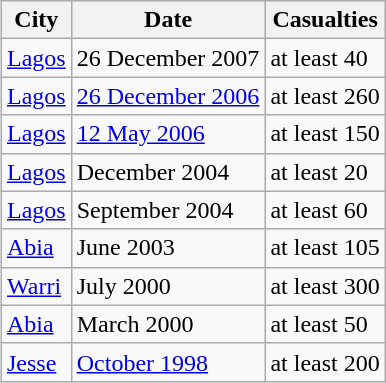<table class="wikitable" style="float:right;clear:right;margin:0 0 0.5em 1em;">
<tr>
<th>City</th>
<th>Date</th>
<th>Casualties </th>
</tr>
<tr>
<td><a href='#'>Lagos</a></td>
<td>26 December 2007</td>
<td>at least 40</td>
</tr>
<tr>
<td><a href='#'>Lagos</a></td>
<td><a href='#'>26 December 2006</a></td>
<td>at least 260</td>
</tr>
<tr>
<td><a href='#'>Lagos</a></td>
<td><a href='#'>12 May 2006</a></td>
<td>at least 150</td>
</tr>
<tr>
<td><a href='#'>Lagos</a></td>
<td>December 2004</td>
<td>at least 20</td>
</tr>
<tr>
<td><a href='#'>Lagos</a></td>
<td>September 2004</td>
<td>at least 60</td>
</tr>
<tr>
<td><a href='#'>Abia</a></td>
<td>June 2003</td>
<td>at least 105</td>
</tr>
<tr>
<td><a href='#'>Warri</a></td>
<td>July 2000</td>
<td>at least 300</td>
</tr>
<tr>
<td><a href='#'>Abia</a></td>
<td>March 2000</td>
<td>at least 50</td>
</tr>
<tr>
<td><a href='#'>Jesse</a></td>
<td><a href='#'>October 1998</a></td>
<td>at least 200</td>
</tr>
</table>
